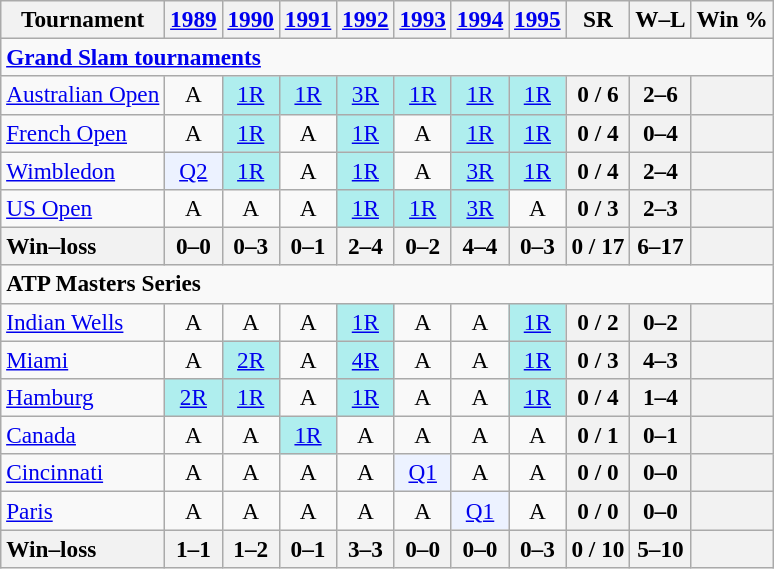<table class=wikitable style=text-align:center;font-size:97%>
<tr>
<th>Tournament</th>
<th><a href='#'>1989</a></th>
<th><a href='#'>1990</a></th>
<th><a href='#'>1991</a></th>
<th><a href='#'>1992</a></th>
<th><a href='#'>1993</a></th>
<th><a href='#'>1994</a></th>
<th><a href='#'>1995</a></th>
<th>SR</th>
<th>W–L</th>
<th>Win %</th>
</tr>
<tr>
<td colspan=23 align=left><strong><a href='#'>Grand Slam tournaments</a></strong></td>
</tr>
<tr>
<td align=left><a href='#'>Australian Open</a></td>
<td>A</td>
<td bgcolor=afeeee><a href='#'>1R</a></td>
<td bgcolor=afeeee><a href='#'>1R</a></td>
<td bgcolor=afeeee><a href='#'>3R</a></td>
<td bgcolor=afeeee><a href='#'>1R</a></td>
<td bgcolor=afeeee><a href='#'>1R</a></td>
<td bgcolor=afeeee><a href='#'>1R</a></td>
<th>0 / 6</th>
<th>2–6</th>
<th></th>
</tr>
<tr>
<td align=left><a href='#'>French Open</a></td>
<td>A</td>
<td bgcolor=afeeee><a href='#'>1R</a></td>
<td>A</td>
<td bgcolor=afeeee><a href='#'>1R</a></td>
<td>A</td>
<td bgcolor=afeeee><a href='#'>1R</a></td>
<td bgcolor=afeeee><a href='#'>1R</a></td>
<th>0 / 4</th>
<th>0–4</th>
<th></th>
</tr>
<tr>
<td align=left><a href='#'>Wimbledon</a></td>
<td bgcolor=ecf2ff><a href='#'>Q2</a></td>
<td bgcolor=afeeee><a href='#'>1R</a></td>
<td>A</td>
<td bgcolor=afeeee><a href='#'>1R</a></td>
<td>A</td>
<td bgcolor=afeeee><a href='#'>3R</a></td>
<td bgcolor=afeeee><a href='#'>1R</a></td>
<th>0 / 4</th>
<th>2–4</th>
<th></th>
</tr>
<tr>
<td align=left><a href='#'>US Open</a></td>
<td>A</td>
<td>A</td>
<td>A</td>
<td bgcolor=afeeee><a href='#'>1R</a></td>
<td bgcolor=afeeee><a href='#'>1R</a></td>
<td bgcolor=afeeee><a href='#'>3R</a></td>
<td>A</td>
<th>0 / 3</th>
<th>2–3</th>
<th></th>
</tr>
<tr>
<th style=text-align:left>Win–loss</th>
<th>0–0</th>
<th>0–3</th>
<th>0–1</th>
<th>2–4</th>
<th>0–2</th>
<th>4–4</th>
<th>0–3</th>
<th>0 / 17</th>
<th>6–17</th>
<th></th>
</tr>
<tr>
<td colspan=23 align=left><strong>ATP Masters Series</strong></td>
</tr>
<tr>
<td align=left><a href='#'>Indian Wells</a></td>
<td>A</td>
<td>A</td>
<td>A</td>
<td bgcolor=afeeee><a href='#'>1R</a></td>
<td>A</td>
<td>A</td>
<td bgcolor=afeeee><a href='#'>1R</a></td>
<th>0 / 2</th>
<th>0–2</th>
<th></th>
</tr>
<tr>
<td align=left><a href='#'>Miami</a></td>
<td>A</td>
<td bgcolor=afeeee><a href='#'>2R</a></td>
<td>A</td>
<td bgcolor=afeeee><a href='#'>4R</a></td>
<td>A</td>
<td>A</td>
<td bgcolor=afeeee><a href='#'>1R</a></td>
<th>0 / 3</th>
<th>4–3</th>
<th></th>
</tr>
<tr>
<td align=left><a href='#'>Hamburg</a></td>
<td bgcolor=afeeee><a href='#'>2R</a></td>
<td bgcolor=afeeee><a href='#'>1R</a></td>
<td>A</td>
<td bgcolor=afeeee><a href='#'>1R</a></td>
<td>A</td>
<td>A</td>
<td bgcolor=afeeee><a href='#'>1R</a></td>
<th>0 / 4</th>
<th>1–4</th>
<th></th>
</tr>
<tr>
<td align=left><a href='#'>Canada</a></td>
<td>A</td>
<td>A</td>
<td bgcolor=afeeee><a href='#'>1R</a></td>
<td>A</td>
<td>A</td>
<td>A</td>
<td>A</td>
<th>0 / 1</th>
<th>0–1</th>
<th></th>
</tr>
<tr>
<td align=left><a href='#'>Cincinnati</a></td>
<td>A</td>
<td>A</td>
<td>A</td>
<td>A</td>
<td bgcolor=ecf2ff><a href='#'>Q1</a></td>
<td>A</td>
<td>A</td>
<th>0 / 0</th>
<th>0–0</th>
<th></th>
</tr>
<tr>
<td align=left><a href='#'>Paris</a></td>
<td>A</td>
<td>A</td>
<td>A</td>
<td>A</td>
<td>A</td>
<td bgcolor=ecf2ff><a href='#'>Q1</a></td>
<td>A</td>
<th>0 / 0</th>
<th>0–0</th>
<th></th>
</tr>
<tr>
<th style=text-align:left>Win–loss</th>
<th>1–1</th>
<th>1–2</th>
<th>0–1</th>
<th>3–3</th>
<th>0–0</th>
<th>0–0</th>
<th>0–3</th>
<th>0 / 10</th>
<th>5–10</th>
<th></th>
</tr>
</table>
